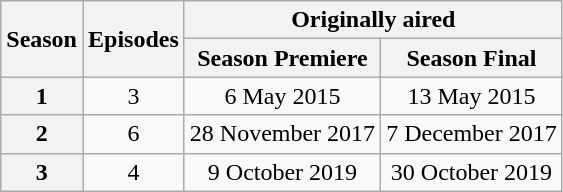<table class="wikitable" style="text-align: center;">
<tr>
<th scope="col" rowspan="2">Season</th>
<th scope="col" rowspan="2">Episodes</th>
<th scope="col" colspan="2">Originally aired</th>
</tr>
<tr>
<th scope="col">Season Premiere</th>
<th scope="col">Season Final</th>
</tr>
<tr>
<th>1</th>
<td>3</td>
<td>6 May 2015</td>
<td>13 May 2015</td>
</tr>
<tr>
<th>2</th>
<td>6</td>
<td>28 November 2017</td>
<td>7 December 2017</td>
</tr>
<tr>
<th>3</th>
<td>4</td>
<td>9 October 2019</td>
<td>30 October 2019</td>
</tr>
</table>
